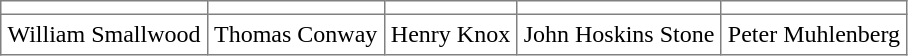<table cellpadding="4" cellspacing="2" border="1" style="border-collapse:collapse;">
<tr>
<td></td>
<td></td>
<td></td>
<td></td>
<td></td>
</tr>
<tr>
<td>William Smallwood</td>
<td>Thomas Conway</td>
<td>Henry Knox</td>
<td>John Hoskins Stone</td>
<td>Peter Muhlenberg</td>
</tr>
</table>
